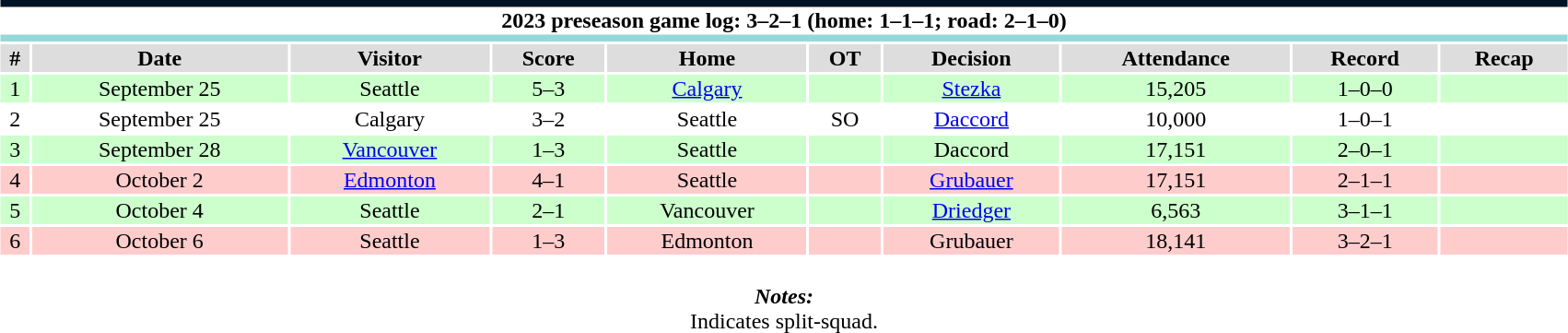<table class="toccolours collapsible collapsed" style="width:90%; clear:both; margin:1.5em auto; text-align:center;">
<tr>
<th colspan="11" style="background:#fff; border-top:#001425 5px solid; border-bottom:#96D8D8 5px solid;">2023 preseason game log: 3–2–1 (home: 1–1–1; road: 2–1–0)</th>
</tr>
<tr style="background:#ddd;">
<th>#</th>
<th>Date</th>
<th>Visitor</th>
<th>Score</th>
<th>Home</th>
<th>OT</th>
<th>Decision</th>
<th>Attendance</th>
<th>Record</th>
<th>Recap</th>
</tr>
<tr style="background:#cfc;">
<td>1</td>
<td>September 25</td>
<td>Seattle</td>
<td>5–3</td>
<td><a href='#'>Calgary</a></td>
<td></td>
<td><a href='#'>Stezka</a></td>
<td>15,205</td>
<td>1–0–0</td>
<td></td>
</tr>
<tr style="background:#fff;">
<td>2</td>
<td>September 25</td>
<td>Calgary</td>
<td>3–2</td>
<td>Seattle</td>
<td>SO</td>
<td><a href='#'>Daccord</a></td>
<td>10,000</td>
<td>1–0–1</td>
<td></td>
</tr>
<tr style="background:#cfc;">
<td>3</td>
<td>September 28</td>
<td><a href='#'>Vancouver</a></td>
<td>1–3</td>
<td>Seattle</td>
<td></td>
<td>Daccord</td>
<td>17,151</td>
<td>2–0–1</td>
<td></td>
</tr>
<tr style="background:#fcc;">
<td>4</td>
<td>October 2</td>
<td><a href='#'>Edmonton</a></td>
<td>4–1</td>
<td>Seattle</td>
<td></td>
<td><a href='#'>Grubauer</a></td>
<td>17,151</td>
<td>2–1–1</td>
<td></td>
</tr>
<tr style="background:#cfc;">
<td>5</td>
<td>October 4</td>
<td>Seattle</td>
<td>2–1</td>
<td>Vancouver</td>
<td></td>
<td><a href='#'>Driedger</a></td>
<td>6,563</td>
<td>3–1–1</td>
<td></td>
</tr>
<tr style="background:#fcc;">
<td>6</td>
<td>October 6</td>
<td>Seattle</td>
<td>1–3</td>
<td>Edmonton</td>
<td></td>
<td>Grubauer</td>
<td>18,141</td>
<td>3–2–1</td>
<td></td>
</tr>
<tr>
<td colspan="10" style="text-align:center;"><br><strong><em>Notes:</em></strong><br>
 Indicates split-squad.</td>
</tr>
</table>
